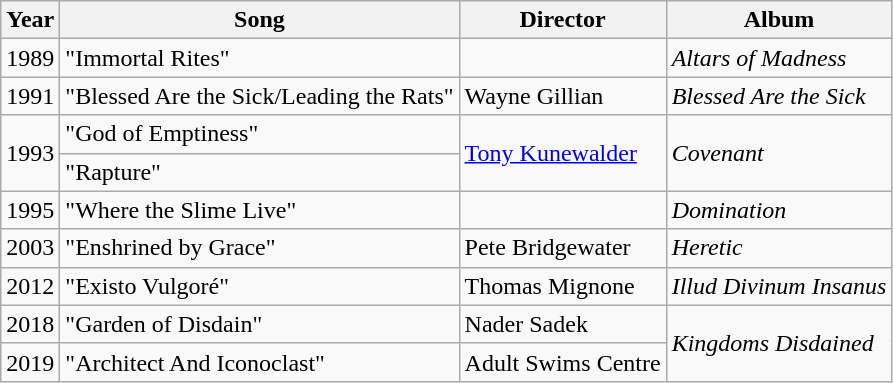<table class="wikitable">
<tr>
<th>Year</th>
<th>Song</th>
<th>Director</th>
<th>Album</th>
</tr>
<tr>
<td>1989</td>
<td>"Immortal Rites"</td>
<td></td>
<td><em>Altars of Madness</em></td>
</tr>
<tr>
<td>1991</td>
<td>"Blessed Are the Sick/Leading the Rats"</td>
<td>Wayne Gillian</td>
<td><em>Blessed Are the Sick</em></td>
</tr>
<tr>
<td rowspan="2">1993</td>
<td>"God of Emptiness"</td>
<td rowspan="2"><a href='#'>Tony Kunewalder</a></td>
<td rowspan="2"><em>Covenant</em></td>
</tr>
<tr>
<td>"Rapture"</td>
</tr>
<tr>
<td>1995</td>
<td>"Where the Slime Live"</td>
<td></td>
<td><em>Domination</em></td>
</tr>
<tr>
<td>2003</td>
<td>"Enshrined by Grace"</td>
<td>Pete Bridgewater</td>
<td><em>Heretic</em></td>
</tr>
<tr>
<td>2012</td>
<td>"Existo Vulgoré"</td>
<td>Thomas Mignone</td>
<td><em>Illud Divinum Insanus</em></td>
</tr>
<tr>
<td>2018</td>
<td>"Garden of Disdain"</td>
<td>Nader Sadek</td>
<td rowspan="2"><em>Kingdoms Disdained</em></td>
</tr>
<tr>
<td>2019</td>
<td>"Architect And Iconoclast"</td>
<td>Adult Swims Centre </td>
</tr>
</table>
